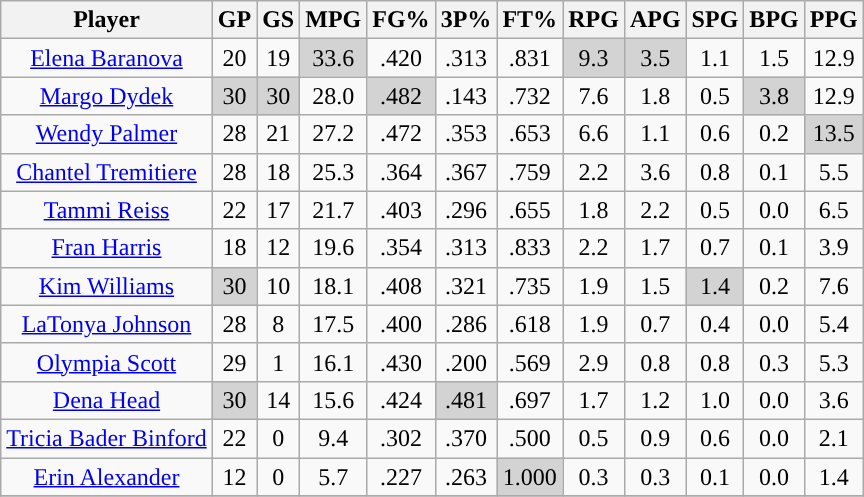<table class="wikitable sortable" style="text-align:center;">
<tr>
<th>Player</th>
<th>GP</th>
<th>GS</th>
<th>MPG</th>
<th>FG%</th>
<th>3P%</th>
<th>FT%</th>
<th>RPG</th>
<th>APG</th>
<th>SPG</th>
<th>BPG</th>
<th>PPG</th>
</tr>
<tr>
<td><a href='#'>Elena Baranova</a></td>
<td>20</td>
<td>19</td>
<td style="background:#D3D3D3;">33.6</td>
<td>.420</td>
<td>.313</td>
<td>.831</td>
<td style="background:#D3D3D3;">9.3</td>
<td style="background:#D3D3D3;">3.5</td>
<td>1.1</td>
<td>1.5</td>
<td>12.9</td>
</tr>
<tr>
<td><a href='#'>Margo Dydek</a></td>
<td style="background:#D3D3D3;">30</td>
<td style="background:#D3D3D3;">30</td>
<td>28.0</td>
<td style="background:#D3D3D3;">.482</td>
<td>.143</td>
<td>.732</td>
<td>7.6</td>
<td>1.8</td>
<td>0.5</td>
<td style="background:#D3D3D3;">3.8</td>
<td>12.9</td>
</tr>
<tr>
<td><a href='#'>Wendy Palmer</a></td>
<td>28</td>
<td>21</td>
<td>27.2</td>
<td>.472</td>
<td>.353</td>
<td>.653</td>
<td>6.6</td>
<td>1.1</td>
<td>0.6</td>
<td>0.2</td>
<td style="background:#D3D3D3;">13.5</td>
</tr>
<tr>
<td><a href='#'>Chantel Tremitiere</a></td>
<td>28</td>
<td>18</td>
<td>25.3</td>
<td>.364</td>
<td>.367</td>
<td>.759</td>
<td>2.2</td>
<td>3.6</td>
<td>0.8</td>
<td>0.1</td>
<td>5.5</td>
</tr>
<tr>
<td><a href='#'>Tammi Reiss</a></td>
<td>22</td>
<td>17</td>
<td>21.7</td>
<td>.403</td>
<td>.296</td>
<td>.655</td>
<td>1.8</td>
<td>2.2</td>
<td>0.5</td>
<td>0.0</td>
<td>6.5</td>
</tr>
<tr>
<td><a href='#'>Fran Harris</a></td>
<td>18</td>
<td>12</td>
<td>19.6</td>
<td>.354</td>
<td>.313</td>
<td>.833</td>
<td>2.2</td>
<td>1.7</td>
<td>0.7</td>
<td>0.1</td>
<td>3.9</td>
</tr>
<tr>
<td><a href='#'>Kim Williams</a></td>
<td style="background:#D3D3D3;">30</td>
<td>10</td>
<td>18.1</td>
<td>.408</td>
<td>.321</td>
<td>.735</td>
<td>1.9</td>
<td>1.5</td>
<td style="background:#D3D3D3;">1.4</td>
<td>0.2</td>
<td>7.6</td>
</tr>
<tr>
<td><a href='#'>LaTonya Johnson</a></td>
<td>28</td>
<td>8</td>
<td>17.5</td>
<td>.400</td>
<td>.286</td>
<td>.618</td>
<td>1.9</td>
<td>0.7</td>
<td>0.4</td>
<td>0.0</td>
<td>5.4</td>
</tr>
<tr>
<td><a href='#'>Olympia Scott</a></td>
<td>29</td>
<td>1</td>
<td>16.1</td>
<td>.430</td>
<td>.200</td>
<td>.569</td>
<td>2.9</td>
<td>0.8</td>
<td>0.8</td>
<td>0.3</td>
<td>5.3</td>
</tr>
<tr>
<td><a href='#'>Dena Head</a></td>
<td style="background:#D3D3D3;">30</td>
<td>14</td>
<td>15.6</td>
<td>.424</td>
<td style="background:#D3D3D3;">.481</td>
<td>.697</td>
<td>1.7</td>
<td>1.2</td>
<td>1.0</td>
<td>0.0</td>
<td>3.6</td>
</tr>
<tr>
<td><a href='#'>Tricia Bader Binford</a></td>
<td>22</td>
<td>0</td>
<td>9.4</td>
<td>.302</td>
<td>.370</td>
<td>.500</td>
<td>0.5</td>
<td>0.9</td>
<td>0.6</td>
<td>0.0</td>
<td>2.1</td>
</tr>
<tr>
<td><a href='#'>Erin Alexander</a></td>
<td>12</td>
<td>0</td>
<td>5.7</td>
<td>.227</td>
<td>.263</td>
<td style="background:#D3D3D3;">1.000</td>
<td>0.3</td>
<td>0.3</td>
<td>0.1</td>
<td>0.0</td>
<td>1.4</td>
</tr>
<tr>
</tr>
</table>
